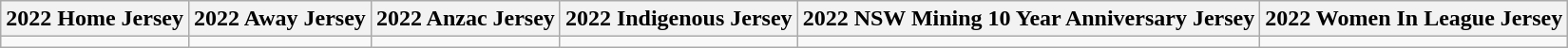<table class="wikitable" style="text-align:center;">
<tr>
<th>2022 Home Jersey</th>
<th>2022 Away Jersey</th>
<th>2022 Anzac Jersey</th>
<th>2022 Indigenous Jersey</th>
<th>2022 NSW Mining 10 Year Anniversary Jersey</th>
<th>2022 Women In League Jersey</th>
</tr>
<tr>
<td></td>
<td></td>
<td></td>
<td></td>
<td></td>
<td></td>
</tr>
</table>
